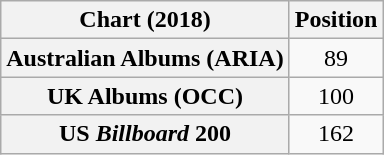<table class="wikitable sortable plainrowheaders" style="text-align:center">
<tr>
<th scope="col">Chart (2018)</th>
<th scope="col">Position</th>
</tr>
<tr>
<th scope="row">Australian Albums (ARIA)</th>
<td>89</td>
</tr>
<tr>
<th scope="row">UK Albums (OCC)</th>
<td>100</td>
</tr>
<tr>
<th scope="row">US <em>Billboard</em> 200</th>
<td>162</td>
</tr>
</table>
